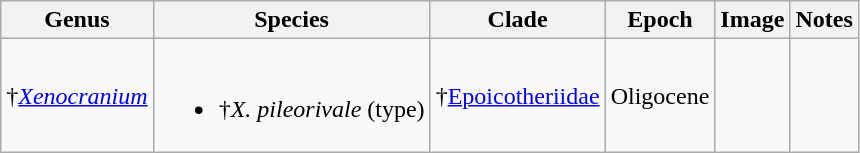<table class="wikitable sortable">
<tr>
<th>Genus</th>
<th>Species</th>
<th>Clade</th>
<th>Epoch</th>
<th>Image</th>
<th>Notes</th>
</tr>
<tr>
<td>†<em><a href='#'>Xenocranium</a></em></td>
<td><br><ul><li>†<em>X. pileorivale</em> (type)</li></ul></td>
<td>†<a href='#'>Epoicotheriidae</a></td>
<td>Oligocene</td>
<td></td>
<td></td>
</tr>
</table>
